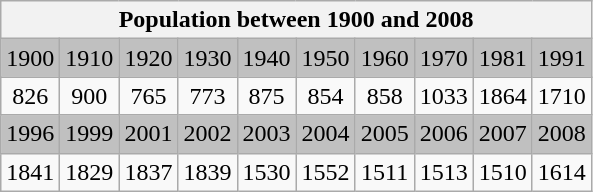<table class="wikitable">
<tr>
<th colspan="24">Population between 1900 and 2008</th>
</tr>
<tr bgcolor="#C0C0C0">
<td align="center">1900</td>
<td align="center">1910</td>
<td align="center">1920</td>
<td align="center">1930</td>
<td align="center">1940</td>
<td align="center">1950</td>
<td align="center">1960</td>
<td align="center">1970</td>
<td align="center">1981</td>
<td align="center">1991</td>
</tr>
<tr>
<td align="center">826</td>
<td align="center">900</td>
<td align="center">765</td>
<td align="center">773</td>
<td align="center">875</td>
<td align="center">854</td>
<td align="center">858</td>
<td align="center">1033</td>
<td align="center">1864</td>
<td align="center">1710</td>
</tr>
<tr bgcolor="#C0C0C0">
<td align="center">1996</td>
<td align="center">1999</td>
<td align="center">2001</td>
<td align="center">2002</td>
<td align="center">2003</td>
<td align="center">2004</td>
<td align="center">2005</td>
<td align="center">2006</td>
<td align="center">2007</td>
<td align="center">2008</td>
</tr>
<tr>
<td align="center">1841</td>
<td align="center">1829</td>
<td align="center">1837</td>
<td align="center">1839</td>
<td align="center">1530</td>
<td align="center">1552</td>
<td align="center">1511</td>
<td align="center">1513</td>
<td align="center">1510</td>
<td align="center">1614</td>
</tr>
</table>
